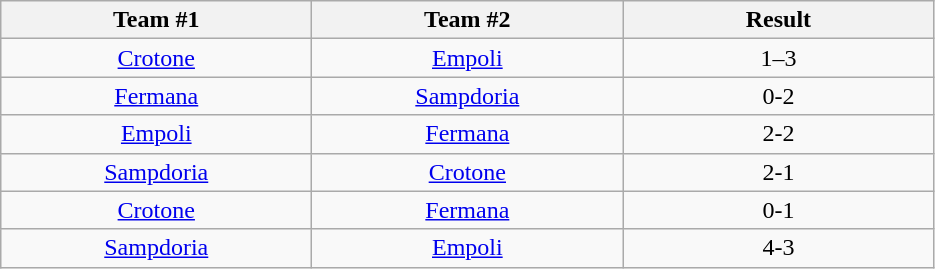<table class="wikitable" style="text-align:center">
<tr>
<th width=200>Team #1</th>
<th width=200>Team #2</th>
<th width=200>Result</th>
</tr>
<tr>
<td><a href='#'>Crotone</a></td>
<td><a href='#'>Empoli</a></td>
<td>1–3</td>
</tr>
<tr>
<td><a href='#'>Fermana</a></td>
<td><a href='#'>Sampdoria</a></td>
<td>0-2</td>
</tr>
<tr>
<td><a href='#'>Empoli</a></td>
<td><a href='#'>Fermana</a></td>
<td>2-2</td>
</tr>
<tr>
<td><a href='#'>Sampdoria</a></td>
<td><a href='#'>Crotone</a></td>
<td>2-1</td>
</tr>
<tr>
<td><a href='#'>Crotone</a></td>
<td><a href='#'>Fermana</a></td>
<td>0-1</td>
</tr>
<tr>
<td><a href='#'>Sampdoria</a></td>
<td><a href='#'>Empoli</a></td>
<td>4-3</td>
</tr>
</table>
